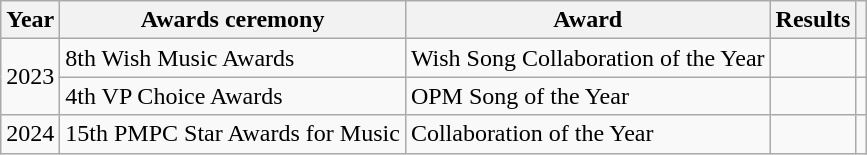<table class="wikitable">
<tr>
<th>Year</th>
<th>Awards ceremony</th>
<th>Award</th>
<th>Results</th>
<th></th>
</tr>
<tr>
<td rowspan="2">2023</td>
<td>8th Wish Music Awards</td>
<td>Wish Song Collaboration of the Year</td>
<td></td>
<td></td>
</tr>
<tr>
<td>4th VP Choice Awards</td>
<td>OPM Song of the Year</td>
<td></td>
<td></td>
</tr>
<tr>
<td>2024</td>
<td>15th PMPC Star Awards for Music</td>
<td>Collaboration of the Year</td>
<td></td>
<td></td>
</tr>
</table>
